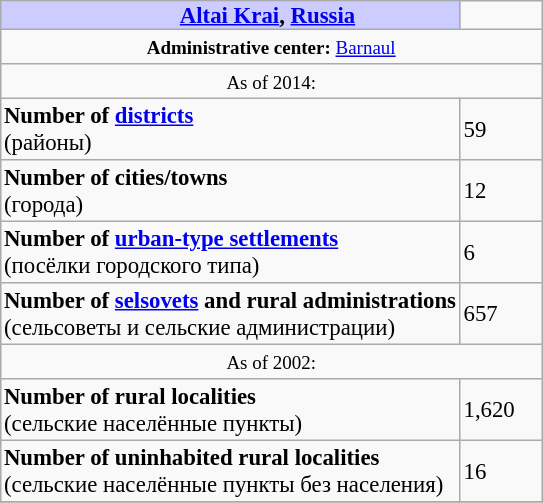<table border=1 align="right" cellpadding=2 cellspacing=0 style="margin: 0 0 1em 1em; background: #f9f9f9; border: 1px #aaa solid; border-collapse: collapse; font-size: 95%;">
<tr>
<th bgcolor="#ccccff" style="padding:0 0 0 50px;"><a href='#'>Altai Krai</a>, <a href='#'>Russia</a></th>
<td width="50px"></td>
</tr>
<tr>
<td colspan=2 align="center"><small><strong>Administrative center:</strong> <a href='#'>Barnaul</a></small></td>
</tr>
<tr>
<td colspan=2 align="center"><small>As of 2014:</small></td>
</tr>
<tr>
<td><strong>Number of <a href='#'>districts</a></strong><br>(районы)</td>
<td>59</td>
</tr>
<tr>
<td><strong>Number of cities/towns</strong><br>(города)</td>
<td>12</td>
</tr>
<tr>
<td><strong>Number of <a href='#'>urban-type settlements</a></strong><br>(посёлки городского типа)</td>
<td>6</td>
</tr>
<tr>
<td><strong>Number of <a href='#'>selsovets</a> and rural administrations</strong><br>(сельсоветы и сельские администрации)</td>
<td>657</td>
</tr>
<tr>
<td colspan=2 align="center"><small>As of 2002:</small></td>
</tr>
<tr>
<td><strong>Number of rural localities</strong><br>(сельские населённые пункты)</td>
<td>1,620</td>
</tr>
<tr>
<td><strong>Number of uninhabited rural localities</strong><br>(сельские населённые пункты без населения)</td>
<td>16</td>
</tr>
<tr>
</tr>
</table>
